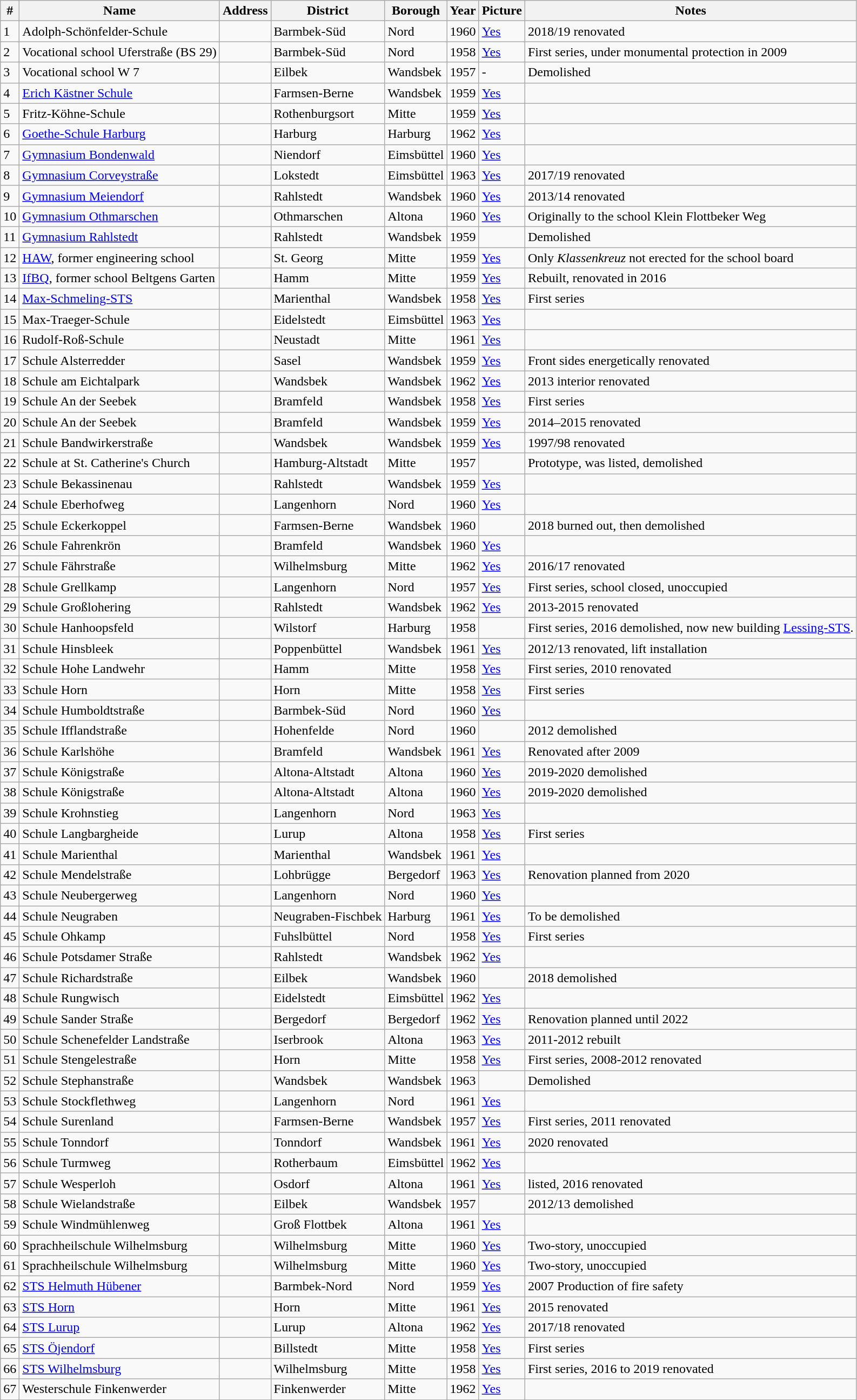<table class="wikitable sortable">
<tr>
<th>#</th>
<th>Name</th>
<th>Address</th>
<th>District</th>
<th>Borough</th>
<th>Year</th>
<th>Picture</th>
<th>Notes</th>
</tr>
<tr>
<td>1</td>
<td>Adolph-Schönfelder-Schule</td>
<td></td>
<td>Barmbek-Süd</td>
<td>Nord</td>
<td>1960</td>
<td><a href='#'>Yes</a></td>
<td>2018/19 renovated</td>
</tr>
<tr>
<td>2</td>
<td>Vocational school Uferstraße (BS 29)</td>
<td></td>
<td>Barmbek-Süd</td>
<td>Nord</td>
<td>1958</td>
<td><a href='#'>Yes</a></td>
<td>First series, under monumental protection in 2009</td>
</tr>
<tr>
<td>3</td>
<td>Vocational school W 7</td>
<td></td>
<td>Eilbek</td>
<td>Wandsbek</td>
<td>1957</td>
<td>-</td>
<td>Demolished</td>
</tr>
<tr>
<td>4</td>
<td><a href='#'>Erich Kästner Schule</a></td>
<td></td>
<td>Farmsen-Berne</td>
<td>Wandsbek</td>
<td>1959</td>
<td><a href='#'>Yes</a></td>
<td></td>
</tr>
<tr>
<td>5</td>
<td>Fritz-Köhne-Schule</td>
<td></td>
<td>Rothenburgsort</td>
<td>Mitte</td>
<td>1959</td>
<td><a href='#'>Yes</a></td>
<td></td>
</tr>
<tr>
<td>6</td>
<td><a href='#'>Goethe-Schule Harburg</a></td>
<td></td>
<td>Harburg</td>
<td>Harburg</td>
<td>1962</td>
<td><a href='#'>Yes</a></td>
<td></td>
</tr>
<tr>
<td>7</td>
<td><a href='#'>Gymnasium Bondenwald</a></td>
<td></td>
<td>Niendorf</td>
<td>Eimsbüttel</td>
<td>1960</td>
<td><a href='#'>Yes</a></td>
<td></td>
</tr>
<tr>
<td>8</td>
<td><a href='#'>Gymnasium Corveystraße</a></td>
<td></td>
<td>Lokstedt</td>
<td>Eimsbüttel</td>
<td>1963</td>
<td><a href='#'>Yes</a></td>
<td>2017/19 renovated</td>
</tr>
<tr>
<td>9</td>
<td><a href='#'>Gymnasium Meiendorf</a></td>
<td></td>
<td>Rahlstedt</td>
<td>Wandsbek</td>
<td>1960</td>
<td><a href='#'>Yes</a></td>
<td>2013/14 renovated</td>
</tr>
<tr>
<td>10</td>
<td><a href='#'>Gymnasium Othmarschen</a></td>
<td></td>
<td>Othmarschen</td>
<td>Altona</td>
<td>1960</td>
<td><a href='#'>Yes</a></td>
<td>Originally to the school Klein Flottbeker Weg</td>
</tr>
<tr>
<td>11</td>
<td><a href='#'>Gymnasium Rahlstedt</a></td>
<td></td>
<td>Rahlstedt</td>
<td>Wandsbek</td>
<td>1959</td>
<td></td>
<td>Demolished</td>
</tr>
<tr>
<td>12</td>
<td><a href='#'>HAW</a>, former engineering school</td>
<td></td>
<td>St. Georg</td>
<td>Mitte</td>
<td>1959</td>
<td><a href='#'>Yes</a></td>
<td>Only <em>Klassenkreuz</em> not erected for the school board</td>
</tr>
<tr>
<td>13</td>
<td><a href='#'>IfBQ</a>, former school Beltgens Garten</td>
<td></td>
<td>Hamm</td>
<td>Mitte</td>
<td>1959</td>
<td><a href='#'>Yes</a></td>
<td>Rebuilt, renovated in 2016</td>
</tr>
<tr>
<td>14</td>
<td><a href='#'>Max-Schmeling-STS</a></td>
<td></td>
<td>Marienthal</td>
<td>Wandsbek</td>
<td>1958</td>
<td><a href='#'>Yes</a></td>
<td>First series</td>
</tr>
<tr>
<td>15</td>
<td>Max-Traeger-Schule</td>
<td></td>
<td>Eidelstedt</td>
<td>Eimsbüttel</td>
<td>1963</td>
<td><a href='#'>Yes</a></td>
<td></td>
</tr>
<tr>
<td>16</td>
<td>Rudolf-Roß-Schule</td>
<td></td>
<td>Neustadt</td>
<td>Mitte</td>
<td>1961</td>
<td><a href='#'>Yes</a></td>
<td></td>
</tr>
<tr>
<td>17</td>
<td>Schule Alsterredder</td>
<td></td>
<td>Sasel</td>
<td>Wandsbek</td>
<td>1959</td>
<td><a href='#'>Yes</a></td>
<td>Front sides energetically renovated</td>
</tr>
<tr>
<td>18</td>
<td>Schule am Eichtalpark</td>
<td></td>
<td>Wandsbek</td>
<td>Wandsbek</td>
<td>1962</td>
<td><a href='#'>Yes</a></td>
<td>2013 interior renovated</td>
</tr>
<tr>
<td>19</td>
<td>Schule An der Seebek</td>
<td></td>
<td>Bramfeld</td>
<td>Wandsbek</td>
<td>1958</td>
<td><a href='#'>Yes</a></td>
<td>First series</td>
</tr>
<tr>
<td>20</td>
<td>Schule An der Seebek</td>
<td></td>
<td>Bramfeld</td>
<td>Wandsbek</td>
<td>1959</td>
<td><a href='#'>Yes</a></td>
<td>2014–2015 renovated</td>
</tr>
<tr>
<td>21</td>
<td>Schule Bandwirkerstraße</td>
<td></td>
<td>Wandsbek</td>
<td>Wandsbek</td>
<td>1959</td>
<td><a href='#'>Yes</a></td>
<td>1997/98 renovated</td>
</tr>
<tr>
<td>22</td>
<td>Schule at St. Catherine's Church</td>
<td></td>
<td>Hamburg-Altstadt</td>
<td>Mitte</td>
<td>1957</td>
<td></td>
<td>Prototype, was listed, demolished</td>
</tr>
<tr>
<td>23</td>
<td>Schule Bekassinenau</td>
<td></td>
<td>Rahlstedt</td>
<td>Wandsbek</td>
<td>1959</td>
<td><a href='#'>Yes</a></td>
<td></td>
</tr>
<tr>
<td>24</td>
<td>Schule Eberhofweg</td>
<td></td>
<td>Langenhorn</td>
<td>Nord</td>
<td>1960</td>
<td><a href='#'>Yes</a></td>
<td></td>
</tr>
<tr>
<td>25</td>
<td>Schule Eckerkoppel</td>
<td></td>
<td>Farmsen-Berne</td>
<td>Wandsbek</td>
<td>1960</td>
<td></td>
<td>2018 burned out, then demolished</td>
</tr>
<tr>
<td>26</td>
<td>Schule Fahrenkrön</td>
<td></td>
<td>Bramfeld</td>
<td>Wandsbek</td>
<td>1960</td>
<td><a href='#'>Yes</a></td>
<td></td>
</tr>
<tr>
<td>27</td>
<td>Schule Fährstraße</td>
<td></td>
<td>Wilhelmsburg</td>
<td>Mitte</td>
<td>1962</td>
<td><a href='#'>Yes</a></td>
<td>2016/17 renovated</td>
</tr>
<tr>
<td>28</td>
<td>Schule Grellkamp</td>
<td></td>
<td>Langenhorn</td>
<td>Nord</td>
<td>1957</td>
<td><a href='#'>Yes</a></td>
<td>First series, school closed, unoccupied</td>
</tr>
<tr>
<td>29</td>
<td>Schule Großlohering</td>
<td></td>
<td>Rahlstedt</td>
<td>Wandsbek</td>
<td>1962</td>
<td><a href='#'>Yes</a></td>
<td>2013-2015 renovated</td>
</tr>
<tr>
<td>30</td>
<td>Schule Hanhoopsfeld</td>
<td></td>
<td>Wilstorf</td>
<td>Harburg</td>
<td>1958</td>
<td></td>
<td>First series, 2016 demolished, now new building <a href='#'>Lessing-STS</a>.</td>
</tr>
<tr>
<td>31</td>
<td>Schule Hinsbleek</td>
<td></td>
<td>Poppenbüttel</td>
<td>Wandsbek</td>
<td>1961</td>
<td><a href='#'>Yes</a></td>
<td>2012/13 renovated, lift installation</td>
</tr>
<tr>
<td>32</td>
<td>Schule Hohe Landwehr</td>
<td></td>
<td>Hamm</td>
<td>Mitte</td>
<td>1958</td>
<td><a href='#'>Yes</a></td>
<td>First series, 2010 renovated</td>
</tr>
<tr>
<td>33</td>
<td>Schule Horn</td>
<td></td>
<td>Horn</td>
<td>Mitte</td>
<td>1958</td>
<td><a href='#'>Yes</a></td>
<td>First series</td>
</tr>
<tr>
<td>34</td>
<td>Schule Humboldtstraße</td>
<td></td>
<td>Barmbek-Süd</td>
<td>Nord</td>
<td>1960</td>
<td><a href='#'>Yes</a></td>
<td></td>
</tr>
<tr>
<td>35</td>
<td>Schule Ifflandstraße</td>
<td></td>
<td>Hohenfelde</td>
<td>Nord</td>
<td>1960</td>
<td></td>
<td>2012 demolished</td>
</tr>
<tr>
<td>36</td>
<td>Schule Karlshöhe</td>
<td></td>
<td>Bramfeld</td>
<td>Wandsbek</td>
<td>1961</td>
<td><a href='#'>Yes</a></td>
<td>Renovated after 2009</td>
</tr>
<tr>
<td>37</td>
<td>Schule Königstraße</td>
<td></td>
<td>Altona-Altstadt</td>
<td>Altona</td>
<td>1960</td>
<td><a href='#'>Yes</a></td>
<td>2019-2020 demolished</td>
</tr>
<tr>
<td>38</td>
<td>Schule Königstraße</td>
<td></td>
<td>Altona-Altstadt</td>
<td>Altona</td>
<td>1960</td>
<td><a href='#'>Yes</a></td>
<td>2019-2020 demolished</td>
</tr>
<tr>
<td>39</td>
<td>Schule Krohnstieg</td>
<td></td>
<td>Langenhorn</td>
<td>Nord</td>
<td>1963</td>
<td><a href='#'>Yes</a></td>
<td></td>
</tr>
<tr>
<td>40</td>
<td>Schule Langbargheide</td>
<td></td>
<td>Lurup</td>
<td>Altona</td>
<td>1958</td>
<td><a href='#'>Yes</a></td>
<td>First series</td>
</tr>
<tr>
<td>41</td>
<td>Schule Marienthal</td>
<td></td>
<td>Marienthal</td>
<td>Wandsbek</td>
<td>1961</td>
<td><a href='#'>Yes</a></td>
<td></td>
</tr>
<tr>
<td>42</td>
<td>Schule Mendelstraße</td>
<td></td>
<td>Lohbrügge</td>
<td>Bergedorf</td>
<td>1963</td>
<td><a href='#'>Yes</a></td>
<td>Renovation planned from 2020</td>
</tr>
<tr>
<td>43</td>
<td>Schule Neubergerweg</td>
<td></td>
<td>Langenhorn</td>
<td>Nord</td>
<td>1960</td>
<td><a href='#'>Yes</a></td>
<td></td>
</tr>
<tr>
<td>44</td>
<td>Schule Neugraben</td>
<td></td>
<td>Neugraben-Fischbek</td>
<td>Harburg</td>
<td>1961</td>
<td><a href='#'>Yes</a></td>
<td>To be demolished</td>
</tr>
<tr>
<td>45</td>
<td>Schule Ohkamp</td>
<td></td>
<td>Fuhslbüttel</td>
<td>Nord</td>
<td>1958</td>
<td><a href='#'>Yes</a></td>
<td>First series</td>
</tr>
<tr>
<td>46</td>
<td>Schule Potsdamer Straße</td>
<td></td>
<td>Rahlstedt</td>
<td>Wandsbek</td>
<td>1962</td>
<td><a href='#'>Yes</a></td>
<td></td>
</tr>
<tr>
<td>47</td>
<td>Schule Richardstraße</td>
<td></td>
<td>Eilbek</td>
<td>Wandsbek</td>
<td>1960</td>
<td></td>
<td>2018 demolished</td>
</tr>
<tr>
<td>48</td>
<td>Schule Rungwisch</td>
<td></td>
<td>Eidelstedt</td>
<td>Eimsbüttel</td>
<td>1962</td>
<td><a href='#'>Yes</a></td>
<td></td>
</tr>
<tr>
<td>49</td>
<td>Schule Sander Straße</td>
<td></td>
<td>Bergedorf</td>
<td>Bergedorf</td>
<td>1962</td>
<td><a href='#'>Yes</a></td>
<td>Renovation planned until 2022</td>
</tr>
<tr>
<td>50</td>
<td>Schule Schenefelder Landstraße</td>
<td></td>
<td>Iserbrook</td>
<td>Altona</td>
<td>1963</td>
<td><a href='#'>Yes</a></td>
<td>2011-2012 rebuilt</td>
</tr>
<tr>
<td>51</td>
<td>Schule Stengelestraße</td>
<td></td>
<td>Horn</td>
<td>Mitte</td>
<td>1958</td>
<td><a href='#'>Yes</a></td>
<td>First series, 2008-2012 renovated</td>
</tr>
<tr>
<td>52</td>
<td>Schule Stephanstraße</td>
<td></td>
<td>Wandsbek</td>
<td>Wandsbek</td>
<td>1963</td>
<td></td>
<td>Demolished</td>
</tr>
<tr>
<td>53</td>
<td>Schule Stockflethweg</td>
<td></td>
<td>Langenhorn</td>
<td>Nord</td>
<td>1961</td>
<td><a href='#'>Yes</a></td>
<td></td>
</tr>
<tr>
<td>54</td>
<td>Schule Surenland</td>
<td></td>
<td>Farmsen-Berne</td>
<td>Wandsbek</td>
<td>1957</td>
<td><a href='#'>Yes</a></td>
<td>First series, 2011 renovated</td>
</tr>
<tr>
<td>55</td>
<td>Schule Tonndorf</td>
<td></td>
<td>Tonndorf</td>
<td>Wandsbek</td>
<td>1961</td>
<td><a href='#'>Yes</a></td>
<td>2020 renovated</td>
</tr>
<tr>
<td>56</td>
<td>Schule Turmweg</td>
<td></td>
<td>Rotherbaum</td>
<td>Eimsbüttel</td>
<td>1962</td>
<td><a href='#'>Yes</a></td>
<td></td>
</tr>
<tr>
<td>57</td>
<td>Schule Wesperloh</td>
<td></td>
<td>Osdorf</td>
<td>Altona</td>
<td>1961</td>
<td><a href='#'>Yes</a></td>
<td>listed, 2016 renovated</td>
</tr>
<tr>
<td>58</td>
<td>Schule Wielandstraße</td>
<td></td>
<td>Eilbek</td>
<td>Wandsbek</td>
<td>1957</td>
<td></td>
<td>2012/13 demolished</td>
</tr>
<tr>
<td>59</td>
<td>Schule Windmühlenweg</td>
<td></td>
<td>Groß Flottbek</td>
<td>Altona</td>
<td>1961</td>
<td><a href='#'>Yes</a></td>
<td></td>
</tr>
<tr>
<td>60</td>
<td>Sprachheilschule Wilhelmsburg</td>
<td></td>
<td>Wilhelmsburg</td>
<td>Mitte</td>
<td>1960</td>
<td><a href='#'>Yes</a></td>
<td>Two-story, unoccupied</td>
</tr>
<tr>
<td>61</td>
<td>Sprachheilschule Wilhelmsburg</td>
<td></td>
<td>Wilhelmsburg</td>
<td>Mitte</td>
<td>1960</td>
<td><a href='#'>Yes</a></td>
<td>Two-story, unoccupied</td>
</tr>
<tr>
<td>62</td>
<td><a href='#'>STS Helmuth Hübener</a></td>
<td></td>
<td>Barmbek-Nord</td>
<td>Nord</td>
<td>1959</td>
<td><a href='#'>Yes</a></td>
<td>2007 Production of fire safety</td>
</tr>
<tr>
<td>63</td>
<td><a href='#'>STS Horn</a></td>
<td></td>
<td>Horn</td>
<td>Mitte</td>
<td>1961</td>
<td><a href='#'>Yes</a></td>
<td>2015 renovated</td>
</tr>
<tr>
<td>64</td>
<td><a href='#'>STS Lurup</a></td>
<td></td>
<td>Lurup</td>
<td>Altona</td>
<td>1962</td>
<td><a href='#'>Yes</a></td>
<td>2017/18 renovated</td>
</tr>
<tr>
<td>65</td>
<td><a href='#'>STS Öjendorf</a></td>
<td></td>
<td>Billstedt</td>
<td>Mitte</td>
<td>1958</td>
<td><a href='#'>Yes</a></td>
<td>First series</td>
</tr>
<tr>
<td>66</td>
<td><a href='#'>STS Wilhelmsburg</a></td>
<td></td>
<td>Wilhelmsburg</td>
<td>Mitte</td>
<td>1958</td>
<td><a href='#'>Yes</a></td>
<td>First series, 2016 to 2019 renovated</td>
</tr>
<tr>
<td>67</td>
<td>Westerschule Finkenwerder</td>
<td></td>
<td>Finkenwerder</td>
<td>Mitte</td>
<td>1962</td>
<td><a href='#'>Yes</a></td>
<td></td>
</tr>
</table>
